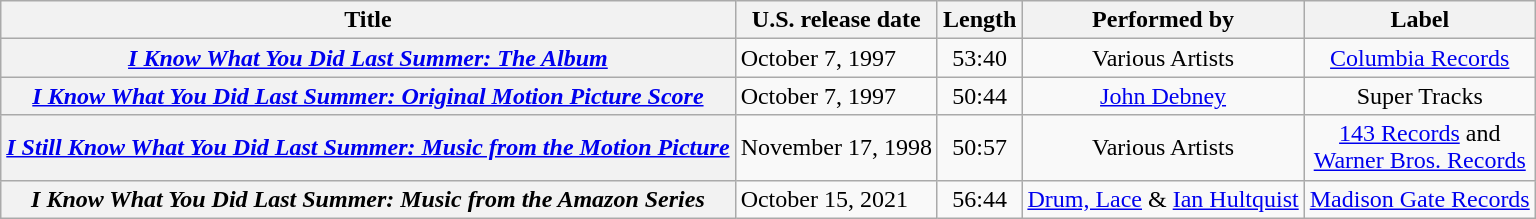<table class="wikitable plainrowheaders" style="text-align:center;">
<tr>
<th>Title</th>
<th>U.S. release date</th>
<th>Length</th>
<th>Performed by</th>
<th>Label</th>
</tr>
<tr>
<th scope="row"><em><a href='#'>I Know What You Did Last Summer: The Album</a></em></th>
<td style="text-align:left">October 7, 1997</td>
<td>53:40</td>
<td>Various Artists</td>
<td><a href='#'>Columbia Records</a></td>
</tr>
<tr>
<th scope="row"><em><a href='#'>I Know What You Did Last Summer: Original Motion Picture Score</a></em></th>
<td style="text-align:left">October 7, 1997</td>
<td>50:44</td>
<td><a href='#'>John Debney</a></td>
<td>Super Tracks</td>
</tr>
<tr>
<th scope="row"><em><a href='#'>I Still Know What You Did Last Summer: Music from the Motion Picture</a></em></th>
<td style="text-align:left">November 17, 1998</td>
<td>50:57</td>
<td>Various Artists</td>
<td><a href='#'>143 Records</a> and <br> <a href='#'>Warner Bros. Records</a></td>
</tr>
<tr>
<th scope="row"><em>I Know What You Did Last Summer: Music from the Amazon Series</em></th>
<td style="text-align:left">October 15, 2021</td>
<td>56:44</td>
<td><a href='#'>Drum, Lace</a> & <a href='#'>Ian Hultquist</a></td>
<td><a href='#'>Madison Gate Records</a></td>
</tr>
</table>
